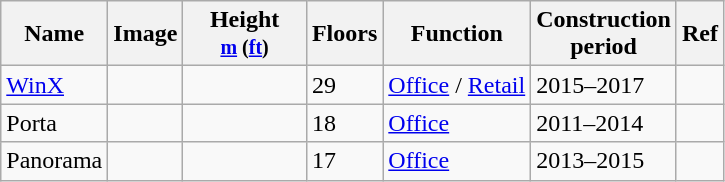<table class="wikitable sortable static-row-numbers">
<tr>
<th>Name</th>
<th>Image</th>
<th width="75px">Height<br><small><a href='#'>m</a> (<a href='#'>ft</a>)</small></th>
<th>Floors</th>
<th>Function</th>
<th>Construction<br>period</th>
<th>Ref</th>
</tr>
<tr>
<td><a href='#'>WinX</a></td>
<td></td>
<td></td>
<td>29</td>
<td><a href='#'>Office</a> / <a href='#'>Retail</a></td>
<td>2015–2017</td>
<td></td>
</tr>
<tr>
<td>Porta</td>
<td></td>
<td></td>
<td>18</td>
<td><a href='#'>Office</a></td>
<td>2011–2014</td>
<td></td>
</tr>
<tr>
<td>Panorama</td>
<td></td>
<td></td>
<td>17</td>
<td><a href='#'>Office</a></td>
<td>2013–2015</td>
<td></td>
</tr>
</table>
